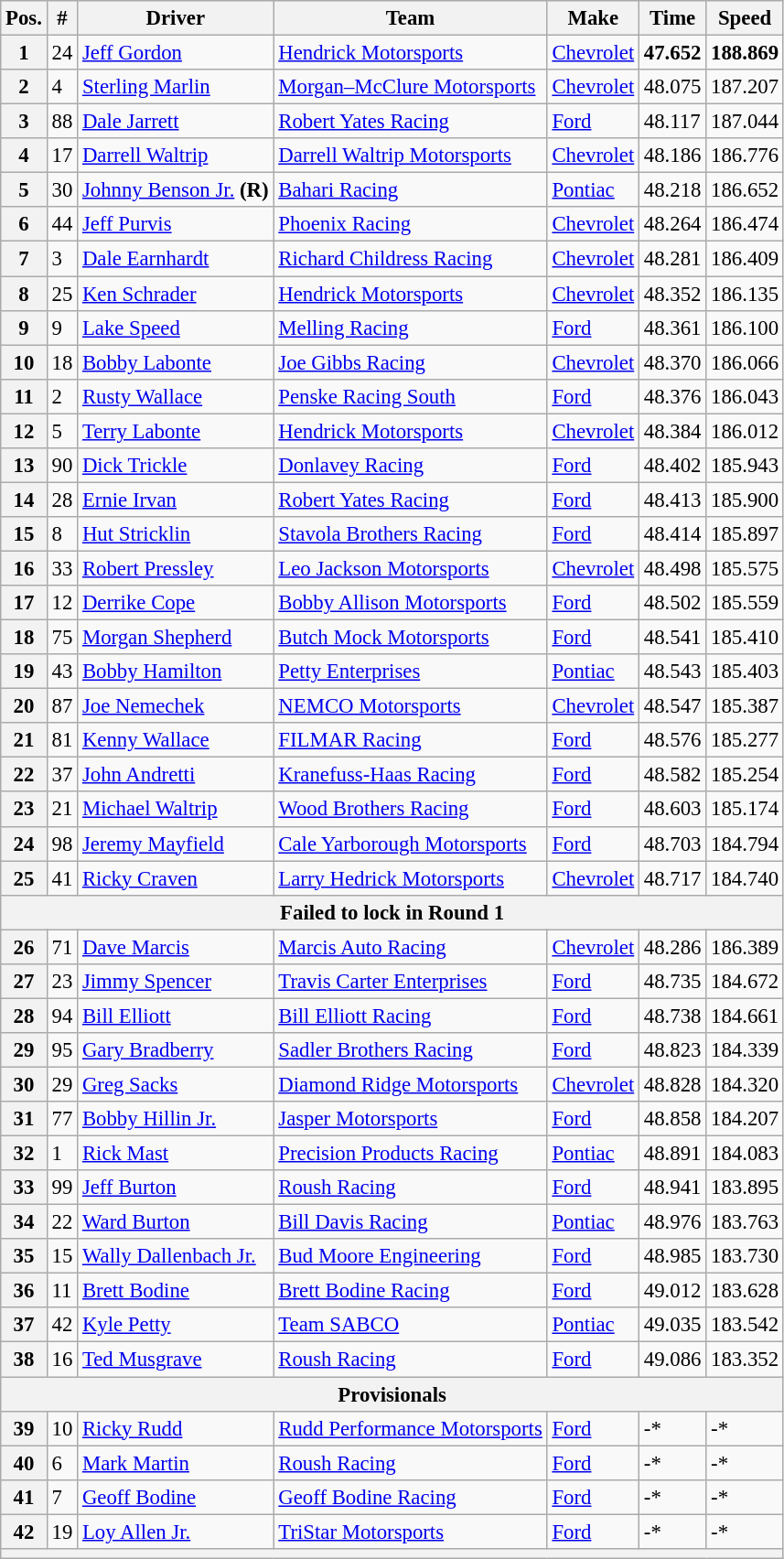<table class="wikitable" style="font-size:95%">
<tr>
<th>Pos.</th>
<th>#</th>
<th>Driver</th>
<th>Team</th>
<th>Make</th>
<th>Time</th>
<th>Speed</th>
</tr>
<tr>
<th>1</th>
<td>24</td>
<td><a href='#'>Jeff Gordon</a></td>
<td><a href='#'>Hendrick Motorsports</a></td>
<td><a href='#'>Chevrolet</a></td>
<td><strong>47.652</strong></td>
<td><strong>188.869</strong></td>
</tr>
<tr>
<th>2</th>
<td>4</td>
<td><a href='#'>Sterling Marlin</a></td>
<td><a href='#'>Morgan–McClure Motorsports</a></td>
<td><a href='#'>Chevrolet</a></td>
<td>48.075</td>
<td>187.207</td>
</tr>
<tr>
<th>3</th>
<td>88</td>
<td><a href='#'>Dale Jarrett</a></td>
<td><a href='#'>Robert Yates Racing</a></td>
<td><a href='#'>Ford</a></td>
<td>48.117</td>
<td>187.044</td>
</tr>
<tr>
<th>4</th>
<td>17</td>
<td><a href='#'>Darrell Waltrip</a></td>
<td><a href='#'>Darrell Waltrip Motorsports</a></td>
<td><a href='#'>Chevrolet</a></td>
<td>48.186</td>
<td>186.776</td>
</tr>
<tr>
<th>5</th>
<td>30</td>
<td><a href='#'>Johnny Benson Jr.</a> <strong>(R)</strong></td>
<td><a href='#'>Bahari Racing</a></td>
<td><a href='#'>Pontiac</a></td>
<td>48.218</td>
<td>186.652</td>
</tr>
<tr>
<th>6</th>
<td>44</td>
<td><a href='#'>Jeff Purvis</a></td>
<td><a href='#'>Phoenix Racing</a></td>
<td><a href='#'>Chevrolet</a></td>
<td>48.264</td>
<td>186.474</td>
</tr>
<tr>
<th>7</th>
<td>3</td>
<td><a href='#'>Dale Earnhardt</a></td>
<td><a href='#'>Richard Childress Racing</a></td>
<td><a href='#'>Chevrolet</a></td>
<td>48.281</td>
<td>186.409</td>
</tr>
<tr>
<th>8</th>
<td>25</td>
<td><a href='#'>Ken Schrader</a></td>
<td><a href='#'>Hendrick Motorsports</a></td>
<td><a href='#'>Chevrolet</a></td>
<td>48.352</td>
<td>186.135</td>
</tr>
<tr>
<th>9</th>
<td>9</td>
<td><a href='#'>Lake Speed</a></td>
<td><a href='#'>Melling Racing</a></td>
<td><a href='#'>Ford</a></td>
<td>48.361</td>
<td>186.100</td>
</tr>
<tr>
<th>10</th>
<td>18</td>
<td><a href='#'>Bobby Labonte</a></td>
<td><a href='#'>Joe Gibbs Racing</a></td>
<td><a href='#'>Chevrolet</a></td>
<td>48.370</td>
<td>186.066</td>
</tr>
<tr>
<th>11</th>
<td>2</td>
<td><a href='#'>Rusty Wallace</a></td>
<td><a href='#'>Penske Racing South</a></td>
<td><a href='#'>Ford</a></td>
<td>48.376</td>
<td>186.043</td>
</tr>
<tr>
<th>12</th>
<td>5</td>
<td><a href='#'>Terry Labonte</a></td>
<td><a href='#'>Hendrick Motorsports</a></td>
<td><a href='#'>Chevrolet</a></td>
<td>48.384</td>
<td>186.012</td>
</tr>
<tr>
<th>13</th>
<td>90</td>
<td><a href='#'>Dick Trickle</a></td>
<td><a href='#'>Donlavey Racing</a></td>
<td><a href='#'>Ford</a></td>
<td>48.402</td>
<td>185.943</td>
</tr>
<tr>
<th>14</th>
<td>28</td>
<td><a href='#'>Ernie Irvan</a></td>
<td><a href='#'>Robert Yates Racing</a></td>
<td><a href='#'>Ford</a></td>
<td>48.413</td>
<td>185.900</td>
</tr>
<tr>
<th>15</th>
<td>8</td>
<td><a href='#'>Hut Stricklin</a></td>
<td><a href='#'>Stavola Brothers Racing</a></td>
<td><a href='#'>Ford</a></td>
<td>48.414</td>
<td>185.897</td>
</tr>
<tr>
<th>16</th>
<td>33</td>
<td><a href='#'>Robert Pressley</a></td>
<td><a href='#'>Leo Jackson Motorsports</a></td>
<td><a href='#'>Chevrolet</a></td>
<td>48.498</td>
<td>185.575</td>
</tr>
<tr>
<th>17</th>
<td>12</td>
<td><a href='#'>Derrike Cope</a></td>
<td><a href='#'>Bobby Allison Motorsports</a></td>
<td><a href='#'>Ford</a></td>
<td>48.502</td>
<td>185.559</td>
</tr>
<tr>
<th>18</th>
<td>75</td>
<td><a href='#'>Morgan Shepherd</a></td>
<td><a href='#'>Butch Mock Motorsports</a></td>
<td><a href='#'>Ford</a></td>
<td>48.541</td>
<td>185.410</td>
</tr>
<tr>
<th>19</th>
<td>43</td>
<td><a href='#'>Bobby Hamilton</a></td>
<td><a href='#'>Petty Enterprises</a></td>
<td><a href='#'>Pontiac</a></td>
<td>48.543</td>
<td>185.403</td>
</tr>
<tr>
<th>20</th>
<td>87</td>
<td><a href='#'>Joe Nemechek</a></td>
<td><a href='#'>NEMCO Motorsports</a></td>
<td><a href='#'>Chevrolet</a></td>
<td>48.547</td>
<td>185.387</td>
</tr>
<tr>
<th>21</th>
<td>81</td>
<td><a href='#'>Kenny Wallace</a></td>
<td><a href='#'>FILMAR Racing</a></td>
<td><a href='#'>Ford</a></td>
<td>48.576</td>
<td>185.277</td>
</tr>
<tr>
<th>22</th>
<td>37</td>
<td><a href='#'>John Andretti</a></td>
<td><a href='#'>Kranefuss-Haas Racing</a></td>
<td><a href='#'>Ford</a></td>
<td>48.582</td>
<td>185.254</td>
</tr>
<tr>
<th>23</th>
<td>21</td>
<td><a href='#'>Michael Waltrip</a></td>
<td><a href='#'>Wood Brothers Racing</a></td>
<td><a href='#'>Ford</a></td>
<td>48.603</td>
<td>185.174</td>
</tr>
<tr>
<th>24</th>
<td>98</td>
<td><a href='#'>Jeremy Mayfield</a></td>
<td><a href='#'>Cale Yarborough Motorsports</a></td>
<td><a href='#'>Ford</a></td>
<td>48.703</td>
<td>184.794</td>
</tr>
<tr>
<th>25</th>
<td>41</td>
<td><a href='#'>Ricky Craven</a></td>
<td><a href='#'>Larry Hedrick Motorsports</a></td>
<td><a href='#'>Chevrolet</a></td>
<td>48.717</td>
<td>184.740</td>
</tr>
<tr>
<th colspan="7">Failed to lock in Round 1</th>
</tr>
<tr>
<th>26</th>
<td>71</td>
<td><a href='#'>Dave Marcis</a></td>
<td><a href='#'>Marcis Auto Racing</a></td>
<td><a href='#'>Chevrolet</a></td>
<td>48.286</td>
<td>186.389</td>
</tr>
<tr>
<th>27</th>
<td>23</td>
<td><a href='#'>Jimmy Spencer</a></td>
<td><a href='#'>Travis Carter Enterprises</a></td>
<td><a href='#'>Ford</a></td>
<td>48.735</td>
<td>184.672</td>
</tr>
<tr>
<th>28</th>
<td>94</td>
<td><a href='#'>Bill Elliott</a></td>
<td><a href='#'>Bill Elliott Racing</a></td>
<td><a href='#'>Ford</a></td>
<td>48.738</td>
<td>184.661</td>
</tr>
<tr>
<th>29</th>
<td>95</td>
<td><a href='#'>Gary Bradberry</a></td>
<td><a href='#'>Sadler Brothers Racing</a></td>
<td><a href='#'>Ford</a></td>
<td>48.823</td>
<td>184.339</td>
</tr>
<tr>
<th>30</th>
<td>29</td>
<td><a href='#'>Greg Sacks</a></td>
<td><a href='#'>Diamond Ridge Motorsports</a></td>
<td><a href='#'>Chevrolet</a></td>
<td>48.828</td>
<td>184.320</td>
</tr>
<tr>
<th>31</th>
<td>77</td>
<td><a href='#'>Bobby Hillin Jr.</a></td>
<td><a href='#'>Jasper Motorsports</a></td>
<td><a href='#'>Ford</a></td>
<td>48.858</td>
<td>184.207</td>
</tr>
<tr>
<th>32</th>
<td>1</td>
<td><a href='#'>Rick Mast</a></td>
<td><a href='#'>Precision Products Racing</a></td>
<td><a href='#'>Pontiac</a></td>
<td>48.891</td>
<td>184.083</td>
</tr>
<tr>
<th>33</th>
<td>99</td>
<td><a href='#'>Jeff Burton</a></td>
<td><a href='#'>Roush Racing</a></td>
<td><a href='#'>Ford</a></td>
<td>48.941</td>
<td>183.895</td>
</tr>
<tr>
<th>34</th>
<td>22</td>
<td><a href='#'>Ward Burton</a></td>
<td><a href='#'>Bill Davis Racing</a></td>
<td><a href='#'>Pontiac</a></td>
<td>48.976</td>
<td>183.763</td>
</tr>
<tr>
<th>35</th>
<td>15</td>
<td><a href='#'>Wally Dallenbach Jr.</a></td>
<td><a href='#'>Bud Moore Engineering</a></td>
<td><a href='#'>Ford</a></td>
<td>48.985</td>
<td>183.730</td>
</tr>
<tr>
<th>36</th>
<td>11</td>
<td><a href='#'>Brett Bodine</a></td>
<td><a href='#'>Brett Bodine Racing</a></td>
<td><a href='#'>Ford</a></td>
<td>49.012</td>
<td>183.628</td>
</tr>
<tr>
<th>37</th>
<td>42</td>
<td><a href='#'>Kyle Petty</a></td>
<td><a href='#'>Team SABCO</a></td>
<td><a href='#'>Pontiac</a></td>
<td>49.035</td>
<td>183.542</td>
</tr>
<tr>
<th>38</th>
<td>16</td>
<td><a href='#'>Ted Musgrave</a></td>
<td><a href='#'>Roush Racing</a></td>
<td><a href='#'>Ford</a></td>
<td>49.086</td>
<td>183.352</td>
</tr>
<tr>
<th colspan="7">Provisionals</th>
</tr>
<tr>
<th>39</th>
<td>10</td>
<td><a href='#'>Ricky Rudd</a></td>
<td><a href='#'>Rudd Performance Motorsports</a></td>
<td><a href='#'>Ford</a></td>
<td>-*</td>
<td>-*</td>
</tr>
<tr>
<th>40</th>
<td>6</td>
<td><a href='#'>Mark Martin</a></td>
<td><a href='#'>Roush Racing</a></td>
<td><a href='#'>Ford</a></td>
<td>-*</td>
<td>-*</td>
</tr>
<tr>
<th>41</th>
<td>7</td>
<td><a href='#'>Geoff Bodine</a></td>
<td><a href='#'>Geoff Bodine Racing</a></td>
<td><a href='#'>Ford</a></td>
<td>-*</td>
<td>-*</td>
</tr>
<tr>
<th>42</th>
<td>19</td>
<td><a href='#'>Loy Allen Jr.</a></td>
<td><a href='#'>TriStar Motorsports</a></td>
<td><a href='#'>Ford</a></td>
<td>-*</td>
<td>-*</td>
</tr>
<tr>
<th colspan="7"></th>
</tr>
</table>
